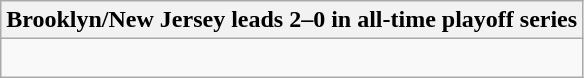<table class="wikitable collapsible collapsed">
<tr>
<th>Brooklyn/New Jersey leads 2–0 in all-time playoff series</th>
</tr>
<tr>
<td><br>
</td>
</tr>
</table>
